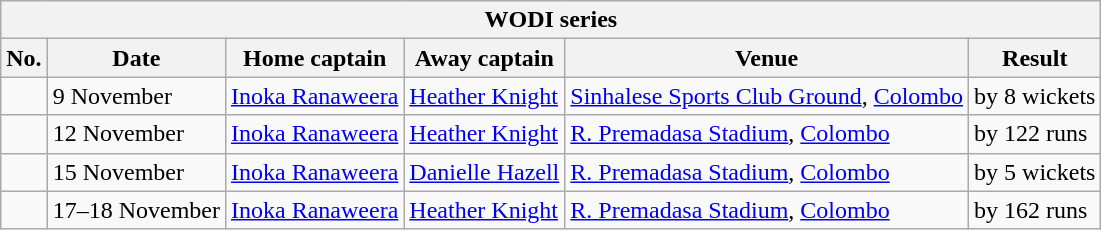<table class="wikitable">
<tr>
<th colspan="6">WODI series</th>
</tr>
<tr>
<th>No.</th>
<th>Date</th>
<th>Home captain</th>
<th>Away captain</th>
<th>Venue</th>
<th>Result</th>
</tr>
<tr>
<td></td>
<td>9 November</td>
<td><a href='#'>Inoka Ranaweera</a></td>
<td><a href='#'>Heather Knight</a></td>
<td><a href='#'>Sinhalese Sports Club Ground</a>, <a href='#'>Colombo</a></td>
<td> by 8 wickets</td>
</tr>
<tr>
<td></td>
<td>12 November</td>
<td><a href='#'>Inoka Ranaweera</a></td>
<td><a href='#'>Heather Knight</a></td>
<td><a href='#'>R. Premadasa Stadium</a>, <a href='#'>Colombo</a></td>
<td> by 122 runs</td>
</tr>
<tr>
<td></td>
<td>15 November</td>
<td><a href='#'>Inoka Ranaweera</a></td>
<td><a href='#'>Danielle Hazell</a></td>
<td><a href='#'>R. Premadasa Stadium</a>, <a href='#'>Colombo</a></td>
<td> by 5 wickets</td>
</tr>
<tr>
<td></td>
<td>17–18 November</td>
<td><a href='#'>Inoka Ranaweera</a></td>
<td><a href='#'>Heather Knight</a></td>
<td><a href='#'>R. Premadasa Stadium</a>, <a href='#'>Colombo</a></td>
<td> by 162 runs</td>
</tr>
</table>
